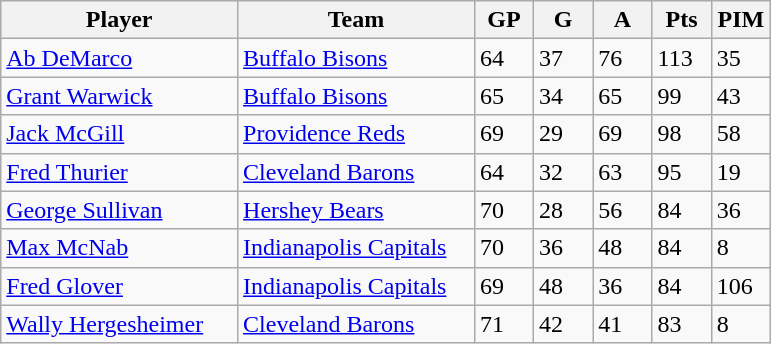<table class="wikitable">
<tr>
<th bgcolor="#DDDDFF" width="30%">Player</th>
<th bgcolor="#DDDDFF" width="30%">Team</th>
<th bgcolor="#DDDDFF" width="7.5%">GP</th>
<th bgcolor="#DDDDFF" width="7.5%">G</th>
<th bgcolor="#DDDDFF" width="7.5%">A</th>
<th bgcolor="#DDDDFF" width="7.5%">Pts</th>
<th bgcolor="#DDDDFF" width="7.5%">PIM</th>
</tr>
<tr>
<td><a href='#'>Ab DeMarco</a></td>
<td><a href='#'>Buffalo Bisons</a></td>
<td>64</td>
<td>37</td>
<td>76</td>
<td>113</td>
<td>35</td>
</tr>
<tr>
<td><a href='#'>Grant Warwick</a></td>
<td><a href='#'>Buffalo Bisons</a></td>
<td>65</td>
<td>34</td>
<td>65</td>
<td>99</td>
<td>43</td>
</tr>
<tr>
<td><a href='#'>Jack McGill</a></td>
<td><a href='#'>Providence Reds</a></td>
<td>69</td>
<td>29</td>
<td>69</td>
<td>98</td>
<td>58</td>
</tr>
<tr>
<td><a href='#'>Fred Thurier</a></td>
<td><a href='#'>Cleveland Barons</a></td>
<td>64</td>
<td>32</td>
<td>63</td>
<td>95</td>
<td>19</td>
</tr>
<tr>
<td><a href='#'>George Sullivan</a></td>
<td><a href='#'>Hershey Bears</a></td>
<td>70</td>
<td>28</td>
<td>56</td>
<td>84</td>
<td>36</td>
</tr>
<tr>
<td><a href='#'>Max McNab</a></td>
<td><a href='#'>Indianapolis Capitals</a></td>
<td>70</td>
<td>36</td>
<td>48</td>
<td>84</td>
<td>8</td>
</tr>
<tr>
<td><a href='#'>Fred Glover</a></td>
<td><a href='#'>Indianapolis Capitals</a></td>
<td>69</td>
<td>48</td>
<td>36</td>
<td>84</td>
<td>106</td>
</tr>
<tr>
<td><a href='#'>Wally Hergesheimer</a></td>
<td><a href='#'>Cleveland Barons</a></td>
<td>71</td>
<td>42</td>
<td>41</td>
<td>83</td>
<td>8</td>
</tr>
</table>
